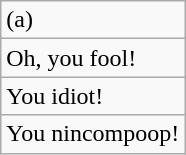<table class="wikitable">
<tr>
<td>(a) </td>
</tr>
<tr>
<td>Oh, you fool!</td>
</tr>
<tr>
<td>You idiot!</td>
</tr>
<tr>
<td>You nincompoop!</td>
</tr>
</table>
